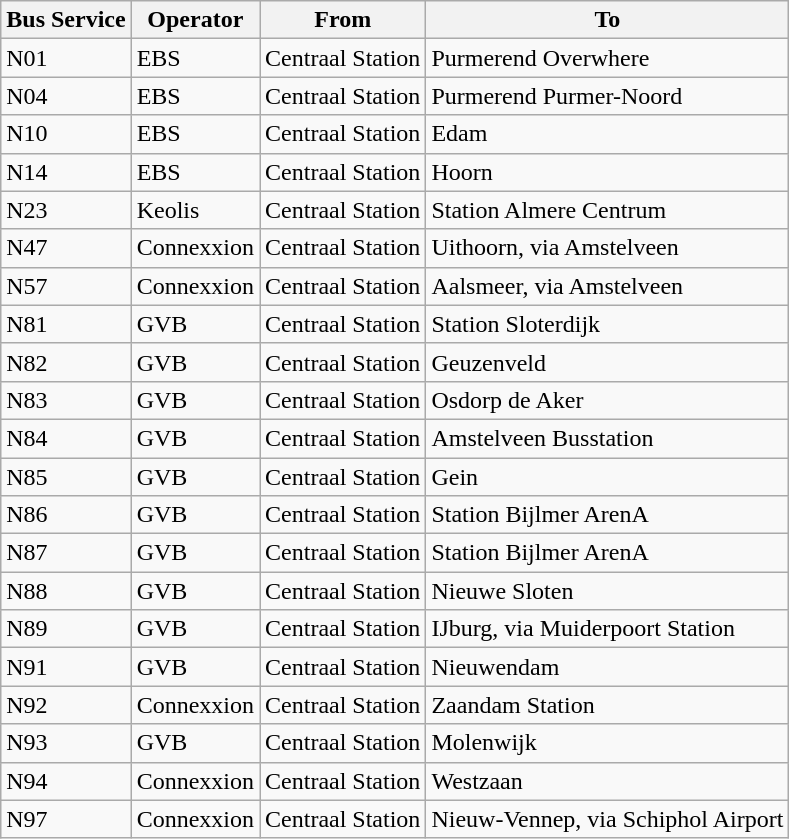<table class="wikitable vatop">
<tr>
<th>Bus Service</th>
<th>Operator</th>
<th>From</th>
<th>To</th>
</tr>
<tr>
<td>N01</td>
<td>EBS</td>
<td>Centraal Station</td>
<td>Purmerend Overwhere</td>
</tr>
<tr>
<td>N04</td>
<td>EBS</td>
<td>Centraal Station</td>
<td>Purmerend Purmer-Noord</td>
</tr>
<tr>
<td>N10</td>
<td>EBS</td>
<td>Centraal Station</td>
<td>Edam</td>
</tr>
<tr>
<td>N14</td>
<td>EBS</td>
<td>Centraal Station</td>
<td>Hoorn</td>
</tr>
<tr>
<td>N23</td>
<td>Keolis</td>
<td>Centraal Station</td>
<td>Station Almere Centrum</td>
</tr>
<tr>
<td>N47</td>
<td>Connexxion</td>
<td>Centraal Station</td>
<td>Uithoorn, via Amstelveen</td>
</tr>
<tr>
<td>N57</td>
<td>Connexxion</td>
<td>Centraal Station</td>
<td>Aalsmeer, via Amstelveen</td>
</tr>
<tr>
<td>N81</td>
<td>GVB</td>
<td>Centraal Station</td>
<td>Station Sloterdijk</td>
</tr>
<tr>
<td>N82</td>
<td>GVB</td>
<td>Centraal Station</td>
<td>Geuzenveld</td>
</tr>
<tr>
<td>N83</td>
<td>GVB</td>
<td>Centraal Station</td>
<td>Osdorp de Aker</td>
</tr>
<tr>
<td>N84</td>
<td>GVB</td>
<td>Centraal Station</td>
<td>Amstelveen Busstation</td>
</tr>
<tr>
<td>N85</td>
<td>GVB</td>
<td>Centraal Station</td>
<td>Gein</td>
</tr>
<tr>
<td>N86</td>
<td>GVB</td>
<td>Centraal Station</td>
<td>Station Bijlmer ArenA</td>
</tr>
<tr>
<td>N87</td>
<td>GVB</td>
<td>Centraal Station</td>
<td>Station Bijlmer ArenA</td>
</tr>
<tr>
<td>N88</td>
<td>GVB</td>
<td>Centraal Station</td>
<td>Nieuwe Sloten</td>
</tr>
<tr>
<td>N89</td>
<td>GVB</td>
<td>Centraal Station</td>
<td>IJburg, via Muiderpoort Station</td>
</tr>
<tr>
<td>N91</td>
<td>GVB</td>
<td>Centraal Station</td>
<td>Nieuwendam</td>
</tr>
<tr>
<td>N92</td>
<td>Connexxion</td>
<td>Centraal Station</td>
<td>Zaandam Station</td>
</tr>
<tr>
<td>N93</td>
<td>GVB</td>
<td>Centraal Station</td>
<td>Molenwijk</td>
</tr>
<tr>
<td>N94</td>
<td>Connexxion</td>
<td>Centraal Station</td>
<td>Westzaan</td>
</tr>
<tr>
<td>N97</td>
<td>Connexxion</td>
<td>Centraal Station</td>
<td>Nieuw-Vennep, via Schiphol Airport</td>
</tr>
</table>
